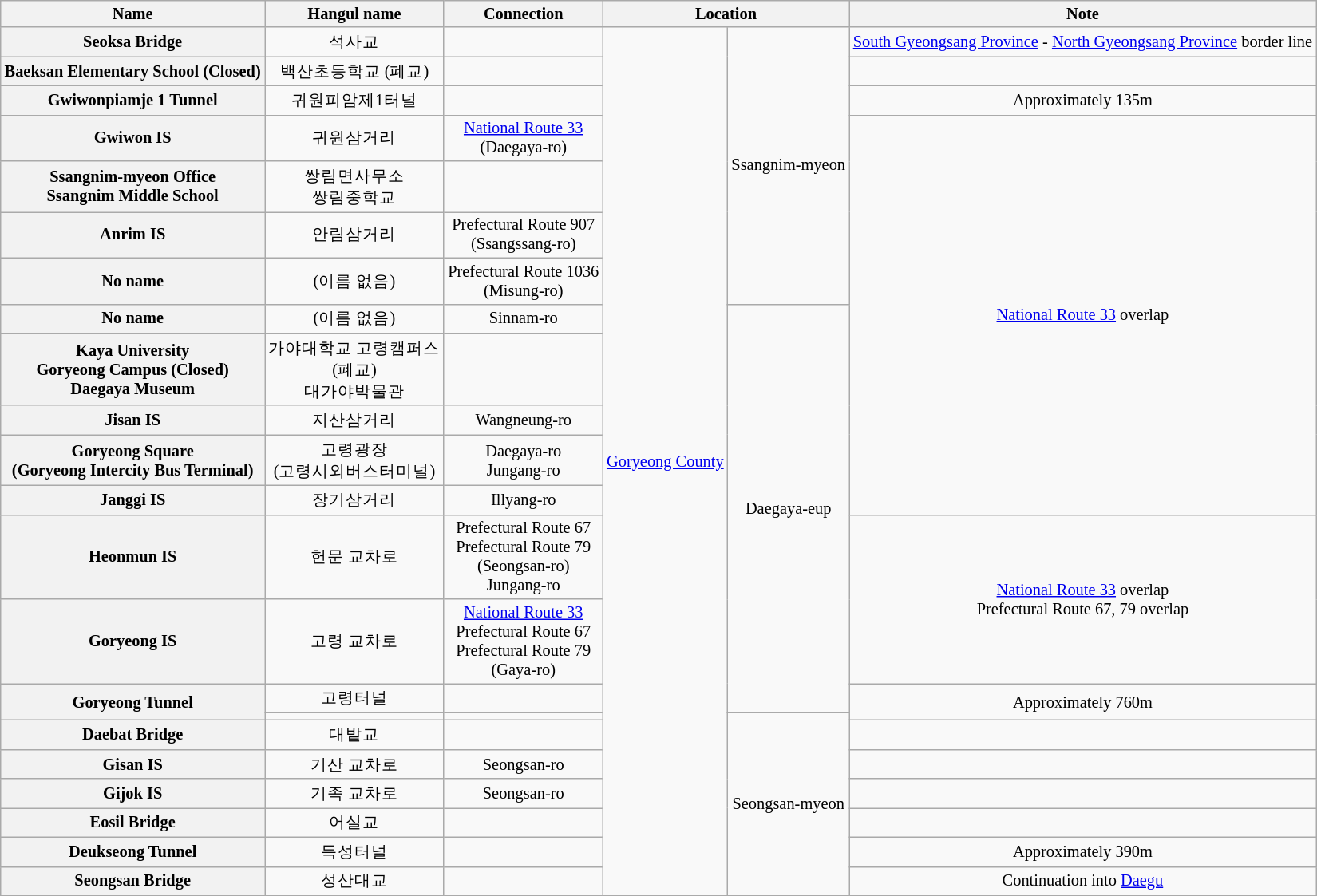<table class="wikitable" style="font-size: 85%; text-align: center;">
<tr>
<th>Name </th>
<th>Hangul name</th>
<th>Connection</th>
<th colspan="2">Location</th>
<th>Note</th>
</tr>
<tr>
<th>Seoksa Bridge</th>
<td>석사교</td>
<td></td>
<td rowspan=22><a href='#'>Goryeong County</a></td>
<td rowspan=7>Ssangnim-myeon</td>
<td><a href='#'>South Gyeongsang Province</a> - <a href='#'>North Gyeongsang Province</a> border line</td>
</tr>
<tr>
<th>Baeksan Elementary School (Closed)</th>
<td>백산초등학교 (폐교)</td>
<td></td>
<td></td>
</tr>
<tr>
<th>Gwiwonpiamje 1 Tunnel</th>
<td>귀원피암제1터널</td>
<td></td>
<td>Approximately 135m</td>
</tr>
<tr>
<th>Gwiwon IS</th>
<td>귀원삼거리</td>
<td><a href='#'>National Route 33</a><br>(Daegaya-ro)</td>
<td rowspan=9><a href='#'>National Route 33</a> overlap</td>
</tr>
<tr>
<th>Ssangnim-myeon Office<br>Ssangnim Middle School</th>
<td>쌍림면사무소<br>쌍림중학교</td>
<td></td>
</tr>
<tr>
<th>Anrim IS</th>
<td>안림삼거리</td>
<td>Prefectural Route 907<br>(Ssangssang-ro)</td>
</tr>
<tr>
<th>No name</th>
<td>(이름 없음)</td>
<td>Prefectural Route 1036<br>(Misung-ro)</td>
</tr>
<tr>
<th>No name</th>
<td>(이름 없음)</td>
<td>Sinnam-ro</td>
<td rowspan=8>Daegaya-eup</td>
</tr>
<tr>
<th>Kaya University<br>Goryeong Campus (Closed)<br>Daegaya Museum</th>
<td>가야대학교 고령캠퍼스<br>(폐교)<br>대가야박물관</td>
<td></td>
</tr>
<tr>
<th>Jisan IS</th>
<td>지산삼거리</td>
<td>Wangneung-ro</td>
</tr>
<tr>
<th>Goryeong Square<br>(Goryeong Intercity Bus Terminal)</th>
<td>고령광장<br>(고령시외버스터미널)</td>
<td>Daegaya-ro<br>Jungang-ro</td>
</tr>
<tr>
<th>Janggi IS</th>
<td>장기삼거리</td>
<td>Illyang-ro</td>
</tr>
<tr>
<th>Heonmun IS</th>
<td>헌문 교차로</td>
<td>Prefectural Route 67<br>Prefectural Route 79<br>(Seongsan-ro)<br>Jungang-ro</td>
<td rowspan=2><a href='#'>National Route 33</a> overlap<br>Prefectural Route 67, 79 overlap</td>
</tr>
<tr>
<th>Goryeong IS</th>
<td>고령 교차로</td>
<td><a href='#'>National Route 33</a><br>Prefectural Route 67<br>Prefectural Route 79<br>(Gaya-ro)</td>
</tr>
<tr>
<th rowspan=2>Goryeong Tunnel</th>
<td>고령터널</td>
<td></td>
<td rowspan=2>Approximately 760m</td>
</tr>
<tr>
<td></td>
<td></td>
<td rowspan=7>Seongsan-myeon</td>
</tr>
<tr>
<th>Daebat Bridge</th>
<td>대밭교</td>
<td></td>
<td></td>
</tr>
<tr>
<th>Gisan IS</th>
<td>기산 교차로</td>
<td>Seongsan-ro</td>
<td></td>
</tr>
<tr>
<th>Gijok IS</th>
<td>기족 교차로</td>
<td>Seongsan-ro</td>
<td></td>
</tr>
<tr>
<th>Eosil Bridge</th>
<td>어실교</td>
<td></td>
<td></td>
</tr>
<tr>
<th>Deukseong Tunnel</th>
<td>득성터널</td>
<td></td>
<td>Approximately 390m</td>
</tr>
<tr>
<th>Seongsan Bridge</th>
<td>성산대교</td>
<td></td>
<td>Continuation into <a href='#'>Daegu</a></td>
</tr>
<tr>
</tr>
</table>
